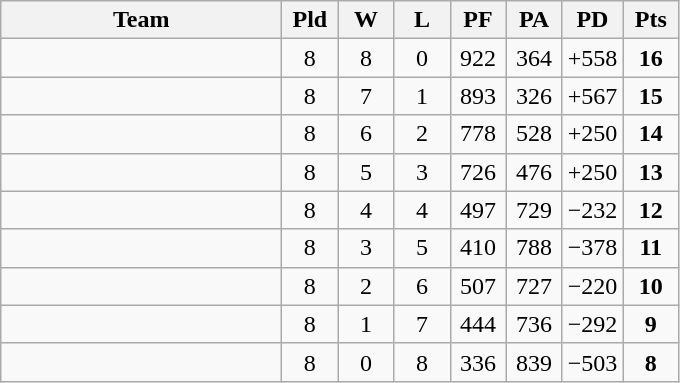<table class=wikitable style="text-align:center">
<tr>
<th width=180>Team</th>
<th width=30>Pld</th>
<th width=30>W</th>
<th width=30>L</th>
<th width=30>PF</th>
<th width=30>PA</th>
<th width=30>PD</th>
<th width=30>Pts</th>
</tr>
<tr>
<td align="left"></td>
<td>8</td>
<td>8</td>
<td>0</td>
<td>922</td>
<td>364</td>
<td>+558</td>
<td><strong>16</strong></td>
</tr>
<tr>
<td align="left"></td>
<td>8</td>
<td>7</td>
<td>1</td>
<td>893</td>
<td>326</td>
<td>+567</td>
<td><strong>15</strong></td>
</tr>
<tr>
<td align="left"></td>
<td>8</td>
<td>6</td>
<td>2</td>
<td>778</td>
<td>528</td>
<td>+250</td>
<td><strong>14</strong></td>
</tr>
<tr>
<td align="left"></td>
<td>8</td>
<td>5</td>
<td>3</td>
<td>726</td>
<td>476</td>
<td>+250</td>
<td><strong>13</strong></td>
</tr>
<tr>
<td align="left"></td>
<td>8</td>
<td>4</td>
<td>4</td>
<td>497</td>
<td>729</td>
<td>−232</td>
<td><strong>12</strong></td>
</tr>
<tr>
<td align="left"></td>
<td>8</td>
<td>3</td>
<td>5</td>
<td>410</td>
<td>788</td>
<td>−378</td>
<td><strong>11</strong></td>
</tr>
<tr>
<td align="left"></td>
<td>8</td>
<td>2</td>
<td>6</td>
<td>507</td>
<td>727</td>
<td>−220</td>
<td><strong>10</strong></td>
</tr>
<tr>
<td align="left"></td>
<td>8</td>
<td>1</td>
<td>7</td>
<td>444</td>
<td>736</td>
<td>−292</td>
<td><strong>9</strong></td>
</tr>
<tr>
<td align="left"></td>
<td>8</td>
<td>0</td>
<td>8</td>
<td>336</td>
<td>839</td>
<td>−503</td>
<td><strong>8</strong></td>
</tr>
</table>
